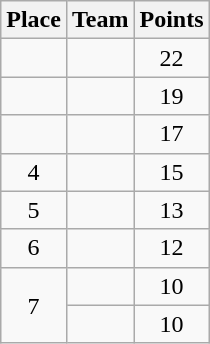<table class="wikitable" style="text-align:center; padding-bottom:0;">
<tr>
<th>Place</th>
<th style="text-align:left;">Team</th>
<th>Points</th>
</tr>
<tr>
<td></td>
<td align=left></td>
<td>22</td>
</tr>
<tr>
<td></td>
<td align=left></td>
<td>19</td>
</tr>
<tr>
<td></td>
<td align=left></td>
<td>17</td>
</tr>
<tr>
<td>4</td>
<td align=left></td>
<td>15</td>
</tr>
<tr>
<td>5</td>
<td align=left></td>
<td>13</td>
</tr>
<tr>
<td>6</td>
<td align=left></td>
<td>12</td>
</tr>
<tr>
<td rowspan=2>7</td>
<td align=left></td>
<td>10</td>
</tr>
<tr>
<td align=left></td>
<td>10</td>
</tr>
</table>
